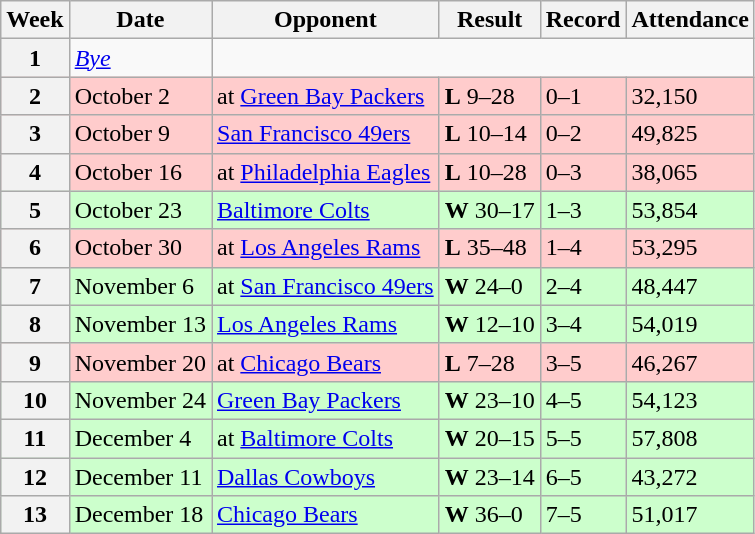<table class="wikitable">
<tr>
<th>Week</th>
<th>Date</th>
<th>Opponent</th>
<th>Result</th>
<th>Record</th>
<th>Attendance</th>
</tr>
<tr>
<th>1</th>
<td><em><a href='#'>Bye</a></em></td>
</tr>
<tr style="background:#fcc">
<th>2</th>
<td>October 2</td>
<td>at <a href='#'>Green Bay Packers</a></td>
<td><strong>L</strong> 9–28</td>
<td>0–1</td>
<td>32,150</td>
</tr>
<tr style="background:#fcc">
<th>3</th>
<td>October 9</td>
<td><a href='#'>San Francisco 49ers</a></td>
<td><strong>L</strong> 10–14</td>
<td>0–2</td>
<td>49,825</td>
</tr>
<tr style="background:#fcc">
<th>4</th>
<td>October 16</td>
<td>at <a href='#'>Philadelphia Eagles</a></td>
<td><strong>L</strong> 10–28</td>
<td>0–3</td>
<td>38,065</td>
</tr>
<tr style="background:#cfc">
<th>5</th>
<td>October 23</td>
<td><a href='#'>Baltimore Colts</a></td>
<td><strong>W</strong> 30–17</td>
<td>1–3</td>
<td>53,854</td>
</tr>
<tr style="background:#fcc">
<th>6</th>
<td>October 30</td>
<td>at <a href='#'>Los Angeles Rams</a></td>
<td><strong>L</strong> 35–48</td>
<td>1–4</td>
<td>53,295</td>
</tr>
<tr style="background:#cfc">
<th>7</th>
<td>November 6</td>
<td>at <a href='#'>San Francisco 49ers</a></td>
<td><strong>W</strong> 24–0</td>
<td>2–4</td>
<td>48,447</td>
</tr>
<tr style="background:#cfc">
<th>8</th>
<td>November 13</td>
<td><a href='#'>Los Angeles Rams</a></td>
<td><strong>W</strong> 12–10</td>
<td>3–4</td>
<td>54,019</td>
</tr>
<tr style="background:#fcc">
<th>9</th>
<td>November 20</td>
<td>at <a href='#'>Chicago Bears</a></td>
<td><strong>L</strong> 7–28</td>
<td>3–5</td>
<td>46,267</td>
</tr>
<tr style="background:#cfc">
<th>10</th>
<td>November 24</td>
<td><a href='#'>Green Bay Packers</a></td>
<td><strong>W</strong> 23–10</td>
<td>4–5</td>
<td>54,123</td>
</tr>
<tr style="background:#cfc">
<th>11</th>
<td>December 4</td>
<td>at <a href='#'>Baltimore Colts</a></td>
<td><strong>W</strong> 20–15</td>
<td>5–5</td>
<td>57,808</td>
</tr>
<tr style="background:#cfc">
<th>12</th>
<td>December 11</td>
<td><a href='#'>Dallas Cowboys</a></td>
<td><strong>W</strong> 23–14</td>
<td>6–5</td>
<td>43,272</td>
</tr>
<tr style="background:#cfc">
<th>13</th>
<td>December 18</td>
<td><a href='#'>Chicago Bears</a></td>
<td><strong>W</strong> 36–0</td>
<td>7–5</td>
<td>51,017</td>
</tr>
</table>
